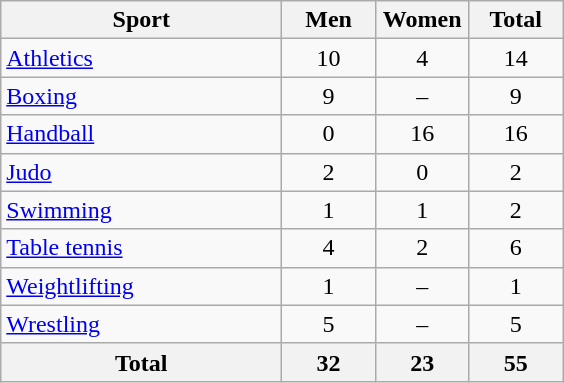<table class="wikitable sortable" style="text-align:center;">
<tr>
<th width=180>Sport</th>
<th width=55>Men</th>
<th width=55>Women</th>
<th width=55>Total</th>
</tr>
<tr>
<td align=left><a href='#'>Athletics</a></td>
<td>10</td>
<td>4</td>
<td>14</td>
</tr>
<tr>
<td align=left><a href='#'>Boxing</a></td>
<td>9</td>
<td>–</td>
<td>9</td>
</tr>
<tr>
<td align=left><a href='#'>Handball</a></td>
<td>0</td>
<td>16</td>
<td>16</td>
</tr>
<tr>
<td align=left><a href='#'>Judo</a></td>
<td>2</td>
<td>0</td>
<td>2</td>
</tr>
<tr>
<td align=left><a href='#'>Swimming</a></td>
<td>1</td>
<td>1</td>
<td>2</td>
</tr>
<tr>
<td align=left><a href='#'>Table tennis</a></td>
<td>4</td>
<td>2</td>
<td>6</td>
</tr>
<tr>
<td align=left><a href='#'>Weightlifting</a></td>
<td>1</td>
<td>–</td>
<td>1</td>
</tr>
<tr>
<td align=left><a href='#'>Wrestling</a></td>
<td>5</td>
<td>–</td>
<td>5</td>
</tr>
<tr>
<th>Total</th>
<th>32</th>
<th>23</th>
<th>55</th>
</tr>
</table>
